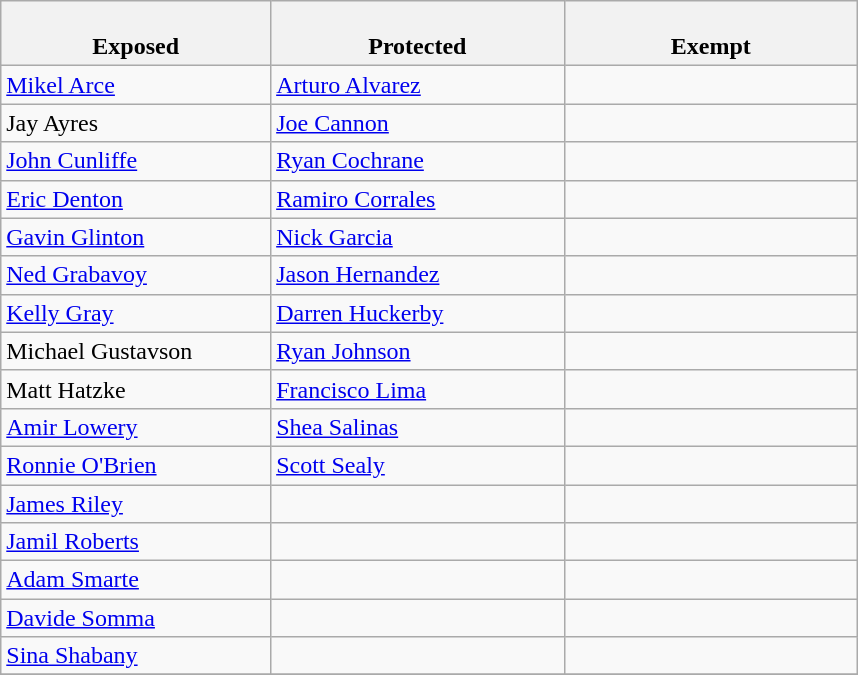<table class="wikitable">
<tr>
<th style="width:23%"><br>Exposed</th>
<th style="width:25%"><br>Protected</th>
<th style="width:25%"><br>Exempt</th>
</tr>
<tr>
<td><a href='#'>Mikel Arce</a></td>
<td><a href='#'>Arturo Alvarez</a></td>
<td></td>
</tr>
<tr>
<td>Jay Ayres</td>
<td><a href='#'>Joe Cannon</a></td>
<td></td>
</tr>
<tr>
<td><a href='#'>John Cunliffe</a></td>
<td><a href='#'>Ryan Cochrane</a></td>
<td></td>
</tr>
<tr>
<td><a href='#'>Eric Denton</a></td>
<td><a href='#'>Ramiro Corrales</a></td>
<td></td>
</tr>
<tr>
<td><a href='#'>Gavin Glinton</a></td>
<td><a href='#'>Nick Garcia</a></td>
<td></td>
</tr>
<tr>
<td><a href='#'>Ned Grabavoy</a></td>
<td><a href='#'>Jason Hernandez</a></td>
<td></td>
</tr>
<tr>
<td><a href='#'>Kelly Gray</a></td>
<td><a href='#'>Darren Huckerby</a></td>
<td></td>
</tr>
<tr>
<td>Michael Gustavson</td>
<td><a href='#'>Ryan Johnson</a></td>
<td></td>
</tr>
<tr>
<td>Matt Hatzke</td>
<td><a href='#'>Francisco Lima</a></td>
<td></td>
</tr>
<tr>
<td><a href='#'>Amir Lowery</a></td>
<td><a href='#'>Shea Salinas</a></td>
<td></td>
</tr>
<tr>
<td><a href='#'>Ronnie O'Brien</a></td>
<td><a href='#'>Scott Sealy</a></td>
<td></td>
</tr>
<tr>
<td><a href='#'>James Riley</a></td>
<td></td>
<td></td>
</tr>
<tr>
<td><a href='#'>Jamil Roberts</a></td>
<td></td>
<td></td>
</tr>
<tr>
<td><a href='#'>Adam Smarte</a></td>
<td></td>
<td></td>
</tr>
<tr>
<td><a href='#'>Davide Somma</a></td>
<td></td>
<td></td>
</tr>
<tr>
<td><a href='#'>Sina Shabany</a></td>
<td></td>
<td></td>
</tr>
<tr>
</tr>
</table>
